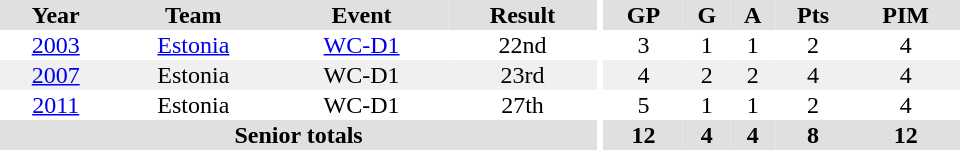<table border="0" cellpadding="1" cellspacing="0" style="text-align:center; width:40em">
<tr ALIGN="center" bgcolor="#e0e0e0">
<th>Year</th>
<th>Team</th>
<th>Event</th>
<th>Result</th>
<th rowspan="99" bgcolor="#ffffff"></th>
<th>GP</th>
<th>G</th>
<th>A</th>
<th>Pts</th>
<th>PIM</th>
</tr>
<tr style="text-align:center;">
<td><a href='#'>2003</a></td>
<td><a href='#'>Estonia</a></td>
<td><a href='#'>WC-D1</a></td>
<td>22nd</td>
<td>3</td>
<td>1</td>
<td>1</td>
<td>2</td>
<td>4</td>
</tr>
<tr style="background:#f0f0f0; text-align:center;">
<td><a href='#'>2007</a></td>
<td>Estonia</td>
<td>WC-D1</td>
<td>23rd</td>
<td>4</td>
<td>2</td>
<td>2</td>
<td>4</td>
<td>4</td>
</tr>
<tr style="text-align:center;">
<td><a href='#'>2011</a></td>
<td>Estonia</td>
<td>WC-D1</td>
<td>27th</td>
<td>5</td>
<td>1</td>
<td>1</td>
<td>2</td>
<td>4</td>
</tr>
<tr style="text-align:center; background:#e0e0e0;">
<th colspan=4>Senior totals</th>
<th>12</th>
<th>4</th>
<th>4</th>
<th>8</th>
<th>12</th>
</tr>
</table>
